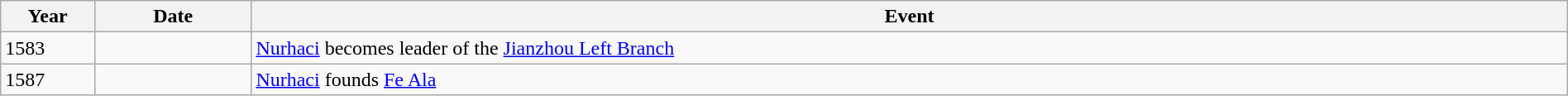<table class="wikitable" style="width:100%;">
<tr>
<th style="width:6%">Year</th>
<th style="width:10%">Date</th>
<th>Event</th>
</tr>
<tr>
<td>1583</td>
<td></td>
<td><a href='#'>Nurhaci</a> becomes leader of the <a href='#'>Jianzhou Left Branch</a></td>
</tr>
<tr>
<td>1587</td>
<td></td>
<td><a href='#'>Nurhaci</a> founds <a href='#'>Fe Ala</a></td>
</tr>
</table>
